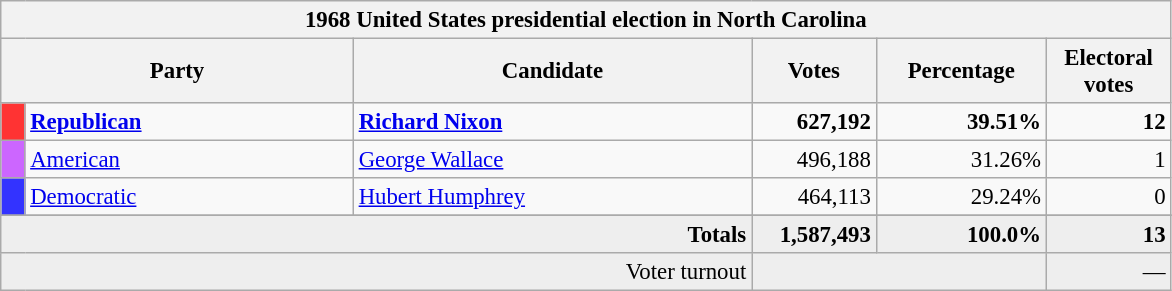<table class="wikitable nowrap" style="font-size: 95%;">
<tr>
<th colspan="6">1968 United States presidential election in North Carolina</th>
</tr>
<tr>
<th colspan="2" style="width: 15em">Party</th>
<th style="width: 17em">Candidate</th>
<th style="width: 5em">Votes</th>
<th style="width: 7em">Percentage</th>
<th style="width: 5em">Electoral votes</th>
</tr>
<tr>
<th style="background-color:#FF3333; width: 3px"></th>
<td style="width: 130px"><strong><a href='#'>Republican</a></strong></td>
<td><strong><a href='#'>Richard Nixon</a></strong></td>
<td align="right"><strong>627,192</strong></td>
<td align="right"><strong>39.51%</strong></td>
<td align="right"><strong>12</strong></td>
</tr>
<tr>
<th style="background-color:#CC66FF; width: 3px"></th>
<td style="width: 130px"><a href='#'>American</a></td>
<td><a href='#'>George Wallace</a></td>
<td align="right">496,188</td>
<td align="right">31.26%</td>
<td align="right">1</td>
</tr>
<tr>
<th style="background-color:#3333FF; width: 3px"></th>
<td style="width: 130px"><a href='#'>Democratic</a></td>
<td><a href='#'>Hubert Humphrey</a></td>
<td align="right">464,113</td>
<td align="right">29.24%</td>
<td align="right">0</td>
</tr>
<tr>
</tr>
<tr bgcolor="#EEEEEE">
<td colspan="3" align="right"><strong>Totals</strong></td>
<td align="right"><strong>1,587,493</strong></td>
<td align="right"><strong>100.0%</strong></td>
<td align="right"><strong>13</strong></td>
</tr>
<tr bgcolor="#EEEEEE">
<td colspan="3" align="right">Voter turnout</td>
<td colspan="2" align="right"></td>
<td align="right">—</td>
</tr>
</table>
